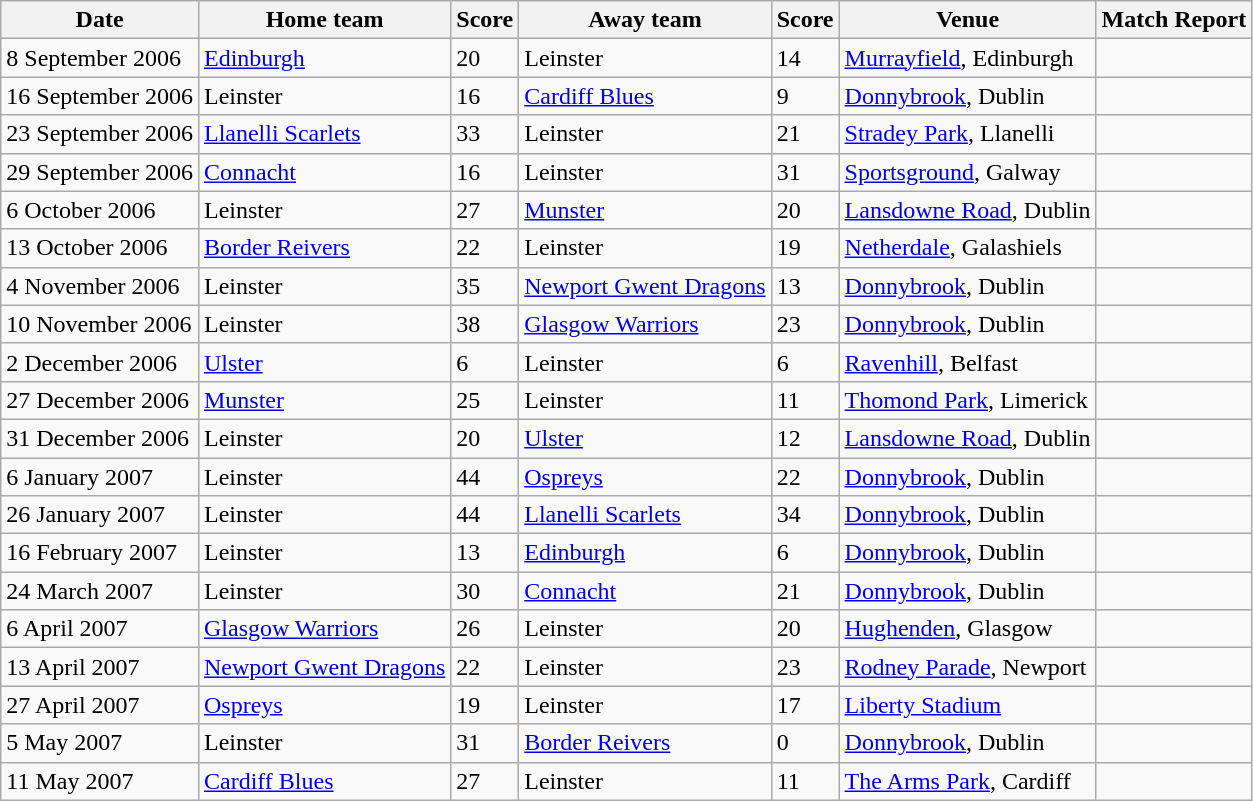<table class="wikitable">
<tr>
<th>Date</th>
<th>Home team</th>
<th>Score</th>
<th>Away team</th>
<th>Score</th>
<th>Venue</th>
<th>Match Report</th>
</tr>
<tr>
<td>8 September 2006</td>
<td><a href='#'>Edinburgh</a></td>
<td>20</td>
<td>Leinster</td>
<td>14</td>
<td><a href='#'>Murrayfield</a>, Edinburgh</td>
<td></td>
</tr>
<tr>
<td>16 September 2006</td>
<td>Leinster</td>
<td>16</td>
<td><a href='#'>Cardiff Blues</a></td>
<td>9</td>
<td><a href='#'>Donnybrook</a>, Dublin</td>
<td></td>
</tr>
<tr>
<td>23 September 2006</td>
<td><a href='#'>Llanelli Scarlets</a></td>
<td>33</td>
<td>Leinster</td>
<td>21</td>
<td><a href='#'>Stradey Park</a>, Llanelli</td>
<td></td>
</tr>
<tr>
<td>29 September 2006</td>
<td><a href='#'>Connacht</a></td>
<td>16</td>
<td>Leinster</td>
<td>31</td>
<td><a href='#'>Sportsground</a>, Galway</td>
<td></td>
</tr>
<tr>
<td>6 October 2006</td>
<td>Leinster</td>
<td>27</td>
<td><a href='#'>Munster</a></td>
<td>20</td>
<td><a href='#'>Lansdowne Road</a>, Dublin</td>
<td></td>
</tr>
<tr>
<td>13 October 2006</td>
<td><a href='#'>Border Reivers</a></td>
<td>22</td>
<td>Leinster</td>
<td>19</td>
<td><a href='#'>Netherdale</a>, Galashiels</td>
<td></td>
</tr>
<tr>
<td>4 November 2006</td>
<td>Leinster</td>
<td>35</td>
<td><a href='#'>Newport Gwent Dragons</a></td>
<td>13</td>
<td><a href='#'>Donnybrook</a>, Dublin</td>
<td></td>
</tr>
<tr>
<td>10 November 2006</td>
<td>Leinster</td>
<td>38</td>
<td><a href='#'>Glasgow Warriors</a></td>
<td>23</td>
<td><a href='#'>Donnybrook</a>, Dublin</td>
<td></td>
</tr>
<tr>
<td>2 December 2006</td>
<td><a href='#'>Ulster</a></td>
<td>6</td>
<td>Leinster</td>
<td>6</td>
<td><a href='#'>Ravenhill</a>, Belfast</td>
<td></td>
</tr>
<tr>
<td>27 December 2006</td>
<td><a href='#'>Munster</a></td>
<td>25</td>
<td>Leinster</td>
<td>11</td>
<td><a href='#'>Thomond Park</a>, Limerick</td>
<td></td>
</tr>
<tr>
<td>31 December 2006</td>
<td>Leinster</td>
<td>20</td>
<td><a href='#'>Ulster</a></td>
<td>12</td>
<td><a href='#'>Lansdowne Road</a>, Dublin</td>
<td> </td>
</tr>
<tr>
<td>6 January 2007</td>
<td>Leinster</td>
<td>44</td>
<td><a href='#'>Ospreys</a></td>
<td>22</td>
<td><a href='#'>Donnybrook</a>, Dublin</td>
<td></td>
</tr>
<tr>
<td>26 January 2007</td>
<td>Leinster</td>
<td>44</td>
<td><a href='#'>Llanelli Scarlets</a></td>
<td>34</td>
<td><a href='#'>Donnybrook</a>, Dublin</td>
<td></td>
</tr>
<tr>
<td>16 February 2007</td>
<td>Leinster</td>
<td>13</td>
<td><a href='#'>Edinburgh</a></td>
<td>6</td>
<td><a href='#'>Donnybrook</a>, Dublin</td>
<td></td>
</tr>
<tr>
<td>24 March 2007</td>
<td>Leinster</td>
<td>30</td>
<td><a href='#'>Connacht</a></td>
<td>21</td>
<td><a href='#'>Donnybrook</a>, Dublin</td>
<td></td>
</tr>
<tr>
<td>6 April 2007</td>
<td><a href='#'>Glasgow Warriors</a></td>
<td>26</td>
<td>Leinster</td>
<td>20</td>
<td><a href='#'>Hughenden</a>, Glasgow</td>
<td></td>
</tr>
<tr>
<td>13 April 2007</td>
<td><a href='#'>Newport Gwent Dragons</a></td>
<td>22</td>
<td>Leinster</td>
<td>23</td>
<td><a href='#'>Rodney Parade</a>, Newport</td>
<td></td>
</tr>
<tr>
<td>27 April 2007</td>
<td><a href='#'>Ospreys</a></td>
<td>19</td>
<td>Leinster</td>
<td>17</td>
<td><a href='#'>Liberty Stadium</a></td>
<td></td>
</tr>
<tr>
<td>5 May 2007</td>
<td>Leinster</td>
<td>31</td>
<td><a href='#'>Border Reivers</a></td>
<td>0</td>
<td><a href='#'>Donnybrook</a>, Dublin</td>
<td></td>
</tr>
<tr>
<td>11 May 2007</td>
<td><a href='#'>Cardiff Blues</a></td>
<td>27</td>
<td>Leinster</td>
<td>11</td>
<td><a href='#'>The Arms Park</a>, Cardiff</td>
<td></td>
</tr>
</table>
